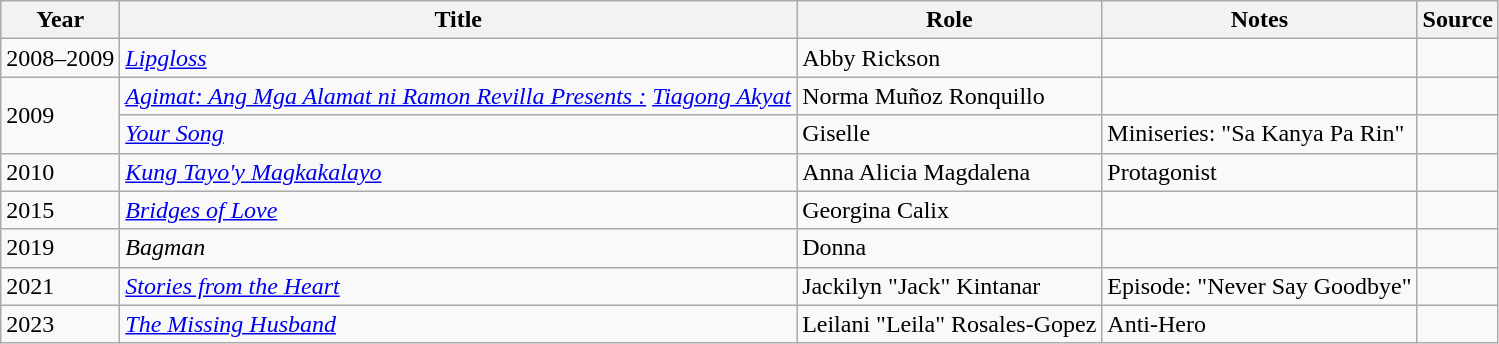<table class="wikitable sortable" >
<tr>
<th>Year</th>
<th>Title</th>
<th>Role</th>
<th class="unsortable">Notes </th>
<th class="unsortable">Source </th>
</tr>
<tr>
<td>2008–2009</td>
<td><em><a href='#'>Lipgloss</a></em></td>
<td>Abby Rickson</td>
<td></td>
<td></td>
</tr>
<tr>
<td rowspan="2">2009</td>
<td><em><a href='#'>Agimat: Ang Mga Alamat ni Ramon Revilla Presents :</a> <a href='#'>Tiagong Akyat</a></em></td>
<td>Norma Muñoz Ronquillo</td>
<td></td>
<td></td>
</tr>
<tr>
<td><em><a href='#'>Your Song</a></em></td>
<td>Giselle</td>
<td>Miniseries: "Sa Kanya Pa Rin"</td>
<td></td>
</tr>
<tr>
<td>2010</td>
<td><em><a href='#'>Kung Tayo'y Magkakalayo</a></em></td>
<td>Anna Alicia Magdalena</td>
<td>Protagonist</td>
<td></td>
</tr>
<tr>
<td>2015</td>
<td><em><a href='#'>Bridges of Love</a></em></td>
<td>Georgina Calix</td>
<td></td>
<td></td>
</tr>
<tr>
<td>2019</td>
<td><em>Bagman</em></td>
<td>Donna</td>
<td></td>
<td></td>
</tr>
<tr>
<td>2021</td>
<td><em><a href='#'>Stories from the Heart</a></em></td>
<td>Jackilyn "Jack" Kintanar</td>
<td>Episode: "Never Say Goodbye"</td>
<td></td>
</tr>
<tr>
<td>2023</td>
<td><em><a href='#'>The Missing Husband</a></em></td>
<td>Leilani "Leila" Rosales-Gopez</td>
<td>Anti-Hero</td>
<td></td>
</tr>
</table>
